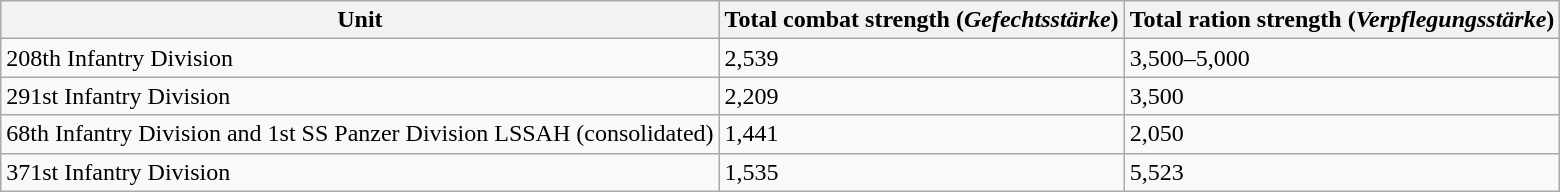<table class="wikitable">
<tr>
<th>Unit</th>
<th>Total combat strength (<em>Gefechtsstärke</em>)</th>
<th>Total ration strength (<em>Verpflegungsstärke</em>)</th>
</tr>
<tr>
<td>208th Infantry Division</td>
<td>2,539</td>
<td>3,500–5,000</td>
</tr>
<tr>
<td>291st Infantry Division</td>
<td>2,209</td>
<td>3,500</td>
</tr>
<tr>
<td>68th Infantry Division and 1st SS Panzer Division LSSAH  (consolidated)</td>
<td>1,441</td>
<td>2,050</td>
</tr>
<tr>
<td>371st Infantry Division</td>
<td>1,535</td>
<td>5,523</td>
</tr>
</table>
